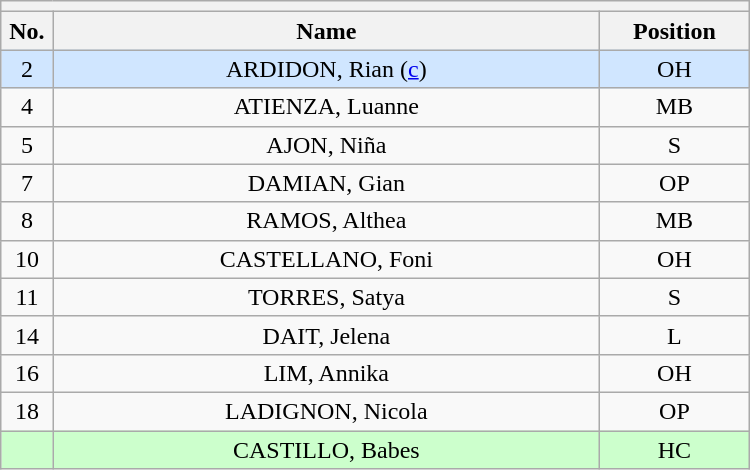<table class="wikitable mw-collapsible mw-collapsed" style="text-align:center; width:500px; border:none">
<tr>
<th style="text-align:center" colspan="3"></th>
</tr>
<tr>
<th style="width:7%">No.</th>
<th>Name</th>
<th style="width:20%">Position</th>
</tr>
<tr bgcolor=#D0E6FF>
<td>2</td>
<td>ARDIDON, Rian (<a href='#'>c</a>)</td>
<td>OH</td>
</tr>
<tr>
<td>4</td>
<td>ATIENZA, Luanne</td>
<td>MB</td>
</tr>
<tr>
<td>5</td>
<td>AJON, Niña</td>
<td>S</td>
</tr>
<tr>
<td>7</td>
<td>DAMIAN, Gian</td>
<td>OP</td>
</tr>
<tr>
<td>8</td>
<td>RAMOS, Althea</td>
<td>MB</td>
</tr>
<tr>
<td>10</td>
<td>CASTELLANO, Foni</td>
<td>OH</td>
</tr>
<tr>
<td>11</td>
<td>TORRES, Satya</td>
<td>S</td>
</tr>
<tr>
<td>14</td>
<td>DAIT, Jelena</td>
<td>L</td>
</tr>
<tr>
<td>16</td>
<td>LIM, Annika</td>
<td>OH</td>
</tr>
<tr>
<td>18</td>
<td>LADIGNON, Nicola</td>
<td>OP</td>
</tr>
<tr bgcolor=#CCFFCC>
<td></td>
<td>CASTILLO, Babes</td>
<td>HC</td>
</tr>
</table>
